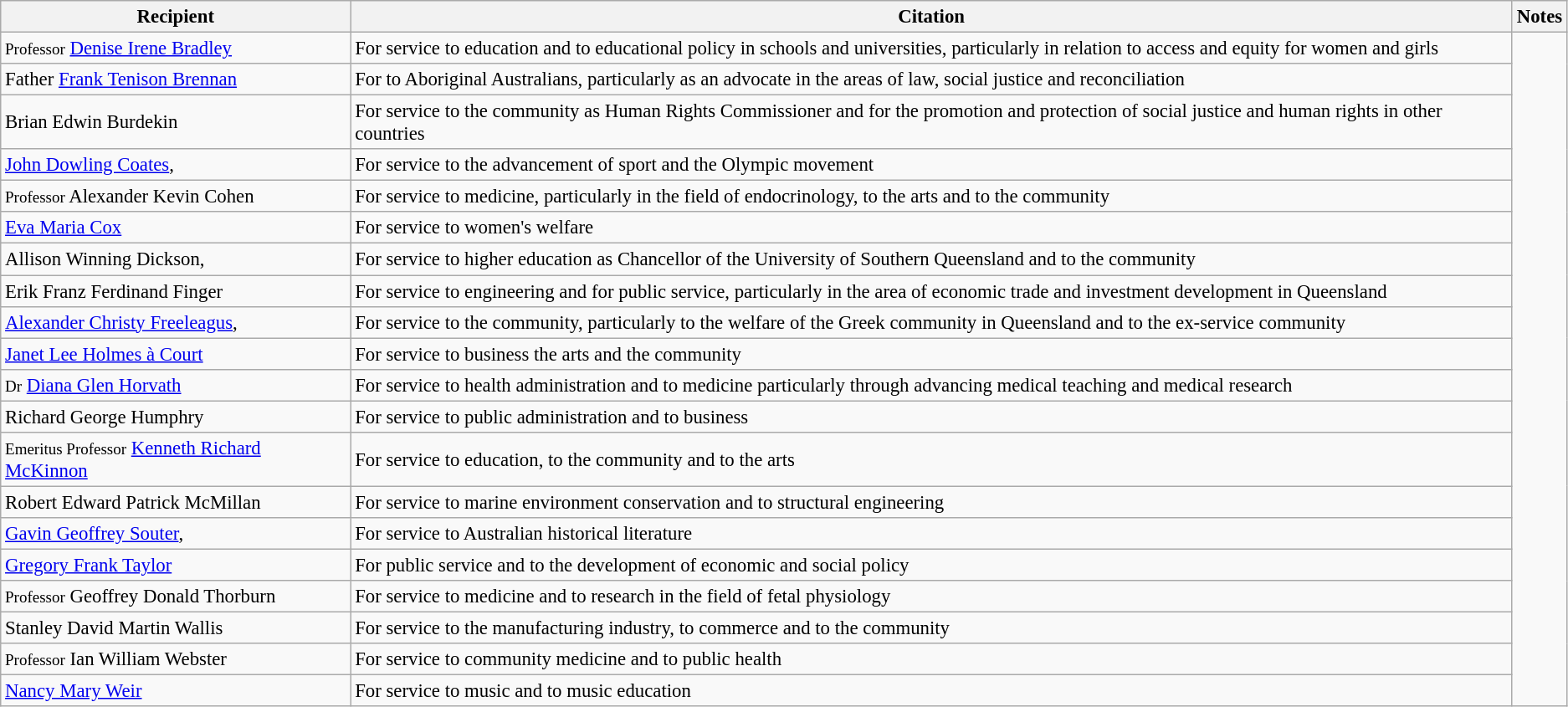<table class="wikitable" style="font-size:95%;">
<tr>
<th>Recipient</th>
<th>Citation</th>
<th>Notes</th>
</tr>
<tr>
<td><small>Professor</small> <a href='#'>Denise Irene Bradley</a></td>
<td>For service to education and to educational policy in schools and universities, particularly in relation to access and equity for women and girls</td>
<td rowspan="20"></td>
</tr>
<tr>
<td>Father <a href='#'>Frank Tenison Brennan</a></td>
<td>For to Aboriginal Australians, particularly as an advocate in the areas of law, social justice and reconciliation</td>
</tr>
<tr>
<td>Brian Edwin Burdekin</td>
<td>For service to the community as Human Rights Commissioner and for the promotion and protection of social justice and human rights in other countries</td>
</tr>
<tr>
<td><a href='#'>John Dowling Coates</a>, </td>
<td>For service to the advancement of sport and the Olympic movement</td>
</tr>
<tr>
<td><small>Professor</small> Alexander Kevin Cohen</td>
<td>For service to medicine, particularly in the field of endocrinology, to the arts and to the community</td>
</tr>
<tr>
<td><a href='#'>Eva Maria Cox</a></td>
<td>For service to women's welfare</td>
</tr>
<tr>
<td>Allison Winning Dickson, </td>
<td>For service to higher education as Chancellor of the University of Southern Queensland and to the community</td>
</tr>
<tr>
<td>Erik Franz Ferdinand Finger</td>
<td>For service to engineering and for public service, particularly in the area of economic trade and investment development in Queensland</td>
</tr>
<tr>
<td><a href='#'>Alexander Christy Freeleagus</a>, </td>
<td>For service to the community, particularly to the welfare of the Greek community in Queensland and to the ex-service community</td>
</tr>
<tr>
<td><a href='#'>Janet Lee Holmes à Court</a></td>
<td>For service to business the arts and the community</td>
</tr>
<tr>
<td><small>Dr</small> <a href='#'>Diana Glen Horvath</a></td>
<td>For service to health administration and to medicine particularly through advancing medical teaching and medical research</td>
</tr>
<tr>
<td>Richard George Humphry</td>
<td>For service to public administration and to business</td>
</tr>
<tr>
<td><small>Emeritus Professor</small> <a href='#'>Kenneth Richard McKinnon</a></td>
<td>For service to education, to the community and to the arts</td>
</tr>
<tr>
<td>Robert Edward Patrick McMillan</td>
<td>For service to marine environment conservation and to structural engineering</td>
</tr>
<tr>
<td><a href='#'>Gavin Geoffrey Souter</a>, </td>
<td>For service to Australian historical literature</td>
</tr>
<tr>
<td><a href='#'>Gregory Frank Taylor</a></td>
<td>For public service and to the development of economic and social policy</td>
</tr>
<tr>
<td><small>Professor</small> Geoffrey Donald Thorburn</td>
<td>For service to medicine and to research in the field of fetal physiology</td>
</tr>
<tr>
<td>Stanley David Martin Wallis</td>
<td>For service to the manufacturing industry, to commerce and to the community</td>
</tr>
<tr>
<td><small>Professor</small> Ian William Webster</td>
<td>For service to community medicine and to public health</td>
</tr>
<tr>
<td><a href='#'>Nancy Mary Weir</a></td>
<td>For service to music and to music education</td>
</tr>
</table>
